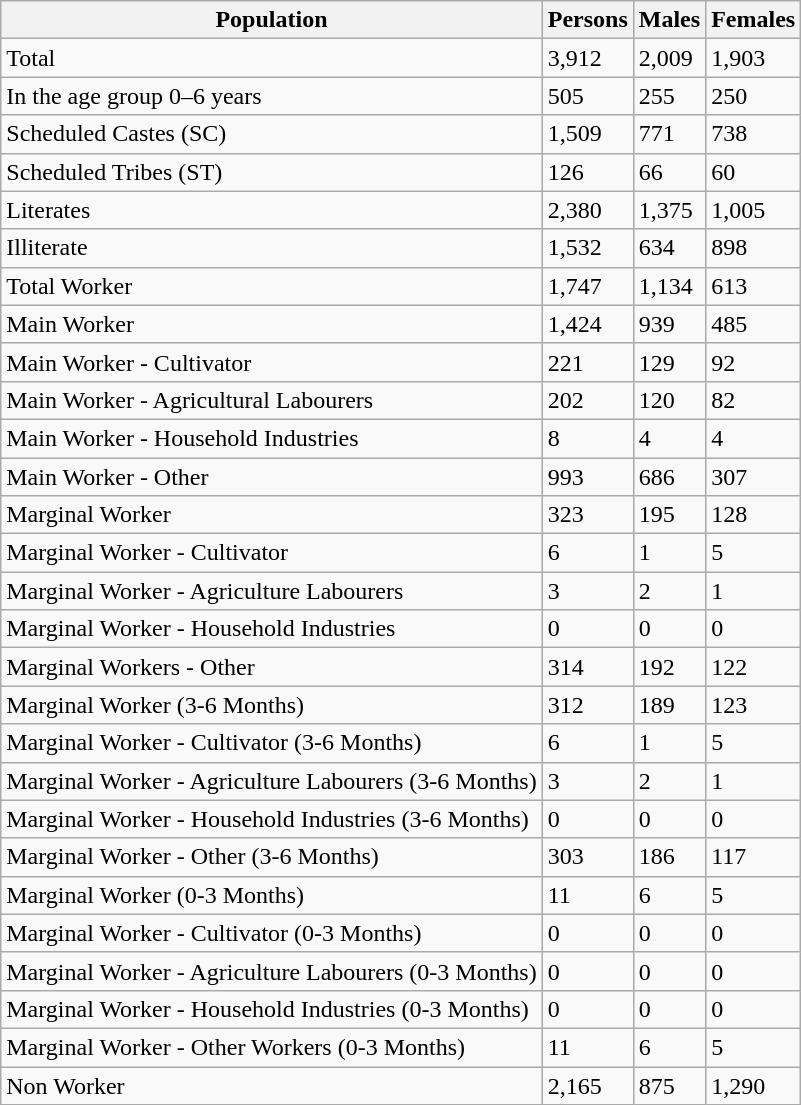<table class="wikitable">
<tr>
<th>Population</th>
<th>Persons</th>
<th>Males</th>
<th>Females</th>
</tr>
<tr>
<td>Total</td>
<td>3,912</td>
<td>2,009</td>
<td>1,903</td>
</tr>
<tr>
<td>In the age  group 0–6 years</td>
<td>505</td>
<td>255</td>
<td>250</td>
</tr>
<tr>
<td>Scheduled  Castes (SC)</td>
<td>1,509</td>
<td>771</td>
<td>738</td>
</tr>
<tr>
<td>Scheduled  Tribes (ST)</td>
<td>126</td>
<td>66</td>
<td>60</td>
</tr>
<tr>
<td>Literates</td>
<td>2,380</td>
<td>1,375</td>
<td>1,005</td>
</tr>
<tr>
<td>Illiterate</td>
<td>1,532</td>
<td>634</td>
<td>898</td>
</tr>
<tr>
<td>Total Worker</td>
<td>1,747</td>
<td>1,134</td>
<td>613</td>
</tr>
<tr>
<td>Main Worker</td>
<td>1,424</td>
<td>939</td>
<td>485</td>
</tr>
<tr>
<td>Main Worker -  Cultivator</td>
<td>221</td>
<td>129</td>
<td>92</td>
</tr>
<tr>
<td>Main Worker -  Agricultural Labourers</td>
<td>202</td>
<td>120</td>
<td>82</td>
</tr>
<tr>
<td>Main Worker -  Household Industries</td>
<td>8</td>
<td>4</td>
<td>4</td>
</tr>
<tr>
<td>Main Worker -  Other</td>
<td>993</td>
<td>686</td>
<td>307</td>
</tr>
<tr>
<td>Marginal  Worker</td>
<td>323</td>
<td>195</td>
<td>128</td>
</tr>
<tr>
<td>Marginal  Worker - Cultivator</td>
<td>6</td>
<td>1</td>
<td>5</td>
</tr>
<tr>
<td>Marginal  Worker - Agriculture Labourers</td>
<td>3</td>
<td>2</td>
<td>1</td>
</tr>
<tr>
<td>Marginal  Worker - Household Industries</td>
<td>0</td>
<td>0</td>
<td>0</td>
</tr>
<tr>
<td>Marginal  Workers - Other</td>
<td>314</td>
<td>192</td>
<td>122</td>
</tr>
<tr>
<td>Marginal  Worker (3-6 Months)</td>
<td>312</td>
<td>189</td>
<td>123</td>
</tr>
<tr>
<td>Marginal  Worker - Cultivator (3-6 Months)</td>
<td>6</td>
<td>1</td>
<td>5</td>
</tr>
<tr>
<td>Marginal  Worker - Agriculture Labourers (3-6 Months)</td>
<td>3</td>
<td>2</td>
<td>1</td>
</tr>
<tr>
<td>Marginal  Worker - Household Industries (3-6 Months)</td>
<td>0</td>
<td>0</td>
<td>0</td>
</tr>
<tr>
<td>Marginal  Worker - Other (3-6 Months)</td>
<td>303</td>
<td>186</td>
<td>117</td>
</tr>
<tr>
<td>Marginal  Worker (0-3 Months)</td>
<td>11</td>
<td>6</td>
<td>5</td>
</tr>
<tr>
<td>Marginal  Worker - Cultivator (0-3 Months)</td>
<td>0</td>
<td>0</td>
<td>0</td>
</tr>
<tr>
<td>Marginal  Worker - Agriculture Labourers (0-3 Months)</td>
<td>0</td>
<td>0</td>
<td>0</td>
</tr>
<tr>
<td>Marginal  Worker - Household Industries (0-3 Months)</td>
<td>0</td>
<td>0</td>
<td>0</td>
</tr>
<tr>
<td>Marginal  Worker - Other Workers (0-3 Months)</td>
<td>11</td>
<td>6</td>
<td>5</td>
</tr>
<tr>
<td>Non Worker</td>
<td>2,165</td>
<td>875</td>
<td>1,290</td>
</tr>
</table>
